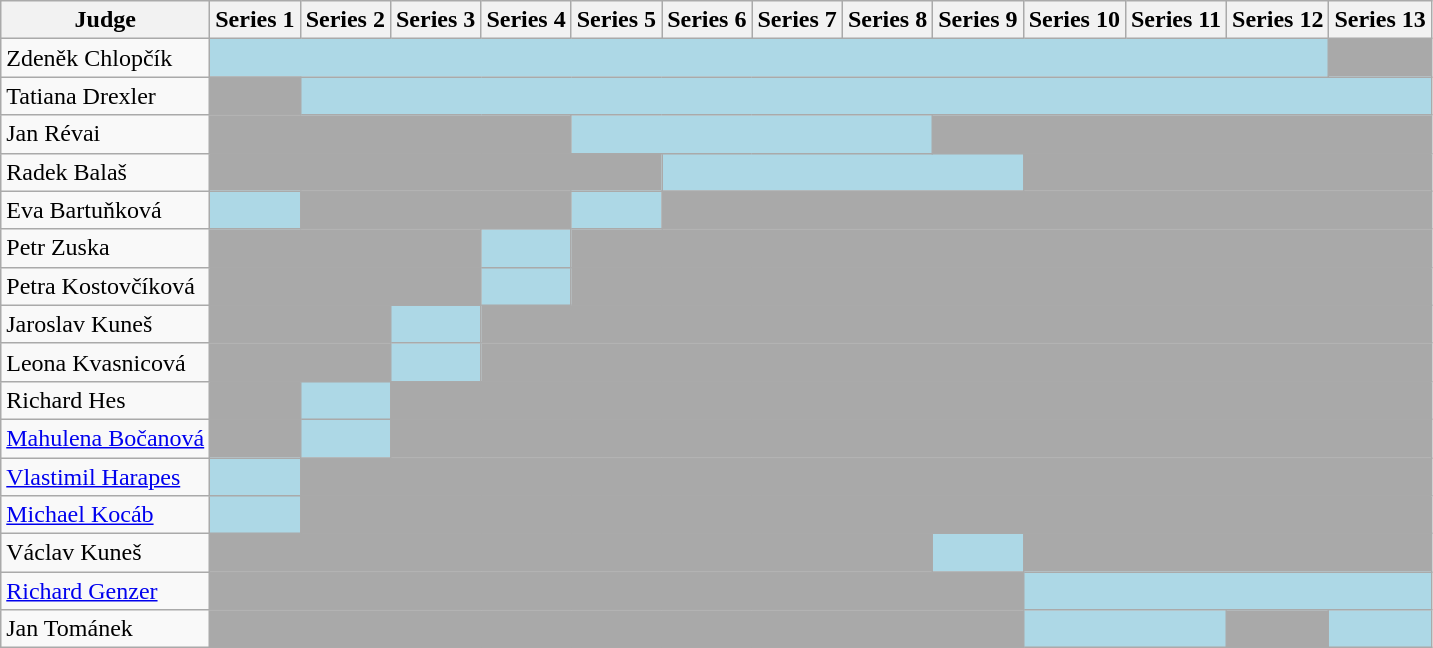<table class="wikitable">
<tr>
<th>Judge</th>
<th>Series 1</th>
<th>Series 2</th>
<th>Series 3</th>
<th>Series 4</th>
<th>Series 5</th>
<th>Series 6</th>
<th>Series 7</th>
<th>Series 8</th>
<th>Series 9</th>
<th>Series 10</th>
<th>Series 11</th>
<th>Series 12</th>
<th>Series 13</th>
</tr>
<tr>
<td>Zdeněk Chlopčík</td>
<td colspan="12" style="text-align:center; background:lightblue;"></td>
<td colspan="1" bgcolor="darkgray"></td>
</tr>
<tr>
<td>Tatiana Drexler</td>
<td bgcolor="darkgray" colspan="1"></td>
<td colspan="12" style="text-align:center; background:lightblue;"></td>
</tr>
<tr>
<td>Jan Révai</td>
<td bgcolor="darkgray" colspan="4"></td>
<td colspan="4" style="text-align:center; background:lightblue;"></td>
<td bgcolor="darkgray" colspan="5"></td>
</tr>
<tr>
<td>Radek Balaš</td>
<td bgcolor="darkgray" colspan="5"></td>
<td colspan="4" style="text-align:center; background:lightblue;"></td>
<td bgcolor="darkgray" colspan="4"></td>
</tr>
<tr>
<td>Eva Bartuňková</td>
<td colspan=1  style="text-align:center; background:lightblue;"></td>
<td bgcolor="darkgray" colspan="3"></td>
<td style="text-align:center; background:lightblue;"></td>
<td colspan="8" bgcolor="darkgray"></td>
</tr>
<tr>
<td>Petr Zuska</td>
<td bgcolor="darkgray" colspan="3"></td>
<td colspan=1  style="text-align:center; background:lightblue;"></td>
<td colspan="9" bgcolor="darkgray"></td>
</tr>
<tr>
<td>Petra Kostovčíková</td>
<td bgcolor="darkgray" colspan="3"></td>
<td colspan=1  style="text-align:center; background:lightblue;"></td>
<td bgcolor="darkgray" colspan="9"></td>
</tr>
<tr>
<td>Jaroslav Kuneš</td>
<td bgcolor="darkgray" colspan="2"></td>
<td colspan=1  style="text-align:center; background:lightblue;"></td>
<td colspan="10" bgcolor="darkgray"></td>
</tr>
<tr>
<td>Leona Kvasnicová</td>
<td bgcolor="darkgray" colspan="2"></td>
<td colspan=1  style="text-align:center; background:lightblue;"></td>
<td colspan="10" bgcolor="darkgray"></td>
</tr>
<tr>
<td>Richard Hes</td>
<td bgcolor="darkgray" colspan="1"></td>
<td colspan=1  style="text-align:center; background:lightblue;"></td>
<td colspan="11" bgcolor="darkgray"></td>
</tr>
<tr>
<td><a href='#'>Mahulena Bočanová</a></td>
<td bgcolor="darkgray" colspan="1"></td>
<td colspan=1  style="text-align:center; background:lightblue;"></td>
<td colspan="11" bgcolor="darkgray"></td>
</tr>
<tr>
<td><a href='#'>Vlastimil Harapes</a></td>
<td colspan=1  style="text-align:center; background:lightblue;"></td>
<td colspan="12" bgcolor="darkgray"></td>
</tr>
<tr>
<td><a href='#'>Michael Kocáb</a></td>
<td colspan=1  style="text-align:center; background:lightblue;"></td>
<td colspan="12" bgcolor="darkgray"></td>
</tr>
<tr>
<td>Václav Kuneš</td>
<td colspan="8" bgcolor="darkgray"></td>
<td colspan=1  style="text-align:center; background:lightblue;"></td>
<td colspan="4" bgcolor="darkgray"></td>
</tr>
<tr>
<td><a href='#'>Richard Genzer</a></td>
<td colspan="9" bgcolor="darkgray"></td>
<td colspan="4"  style="text-align:center; background:lightblue;"></td>
</tr>
<tr>
<td>Jan Tománek</td>
<td colspan="9" bgcolor="darkgray"></td>
<td colspan="2"  style="text-align:center; background:lightblue;"></td>
<td colspan="1" bgcolor="darkgray"></td>
<td colspan="1"  style="text-align:center; background:lightblue;"></td>
</tr>
</table>
